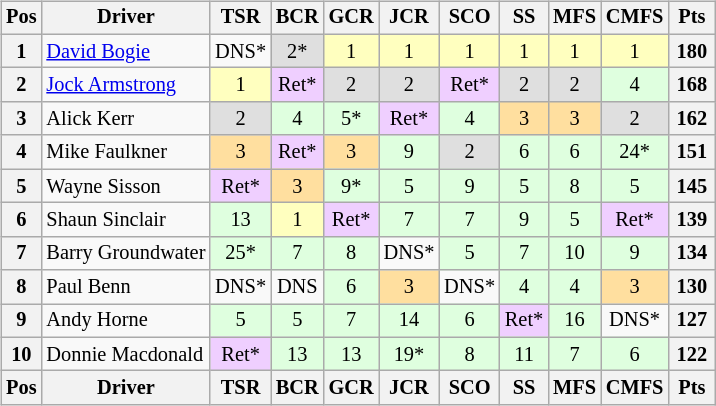<table>
<tr>
<td><br><table class="wikitable" style="font-size: 85%; text-align: center;">
<tr valign="top">
<th valign="middle">Pos</th>
<th valign="middle">Driver</th>
<th>TSR<br></th>
<th>BCR<br></th>
<th>GCR<br></th>
<th>JCR<br></th>
<th>SCO<br></th>
<th>SS<br></th>
<th>MFS<br></th>
<th>CMFS<br></th>
<th valign="middle"> Pts </th>
</tr>
<tr>
<th>1</th>
<td align=left><a href='#'>David Bogie</a></td>
<td>DNS*</td>
<td style="background:#dfdfdf;">2*</td>
<td style="background:#ffffbf;">1</td>
<td style="background:#ffffbf;">1</td>
<td style="background:#ffffbf;">1</td>
<td style="background:#ffffbf;">1</td>
<td style="background:#ffffbf;">1</td>
<td style="background:#ffffbf;">1</td>
<th>180</th>
</tr>
<tr>
<th>2</th>
<td align=left><a href='#'>Jock Armstrong</a></td>
<td style="background:#ffffbf;">1</td>
<td style="background:#efcfff;">Ret*</td>
<td style="background:#dfdfdf;">2</td>
<td style="background:#dfdfdf;">2</td>
<td style="background:#efcfff;">Ret*</td>
<td style="background:#dfdfdf;">2</td>
<td style="background:#dfdfdf;">2</td>
<td style="background:#dfffdf;">4</td>
<th>168</th>
</tr>
<tr>
<th>3</th>
<td align=left>Alick Kerr</td>
<td style="background:#dfdfdf;">2</td>
<td style="background:#dfffdf;">4</td>
<td style="background:#dfffdf;">5*</td>
<td style="background:#efcfff;">Ret*</td>
<td style="background:#dfffdf;">4</td>
<td style="background:#ffdf9f;">3</td>
<td style="background:#ffdf9f;">3</td>
<td style="background:#dfdfdf;">2</td>
<th>162</th>
</tr>
<tr>
<th>4</th>
<td align=left>Mike Faulkner</td>
<td style="background:#ffdf9f;">3</td>
<td style="background:#efcfff;">Ret*</td>
<td style="background:#ffdf9f;">3</td>
<td style="background:#dfffdf;">9</td>
<td style="background:#dfdfdf;">2</td>
<td style="background:#dfffdf;">6</td>
<td style="background:#dfffdf;">6</td>
<td style="background:#dfffdf;">24*</td>
<th>151</th>
</tr>
<tr>
<th>5</th>
<td align=left>Wayne Sisson</td>
<td style="background:#efcfff;">Ret*</td>
<td style="background:#ffdf9f;">3</td>
<td style="background:#dfffdf;">9*</td>
<td style="background:#dfffdf;">5</td>
<td style="background:#dfffdf;">9</td>
<td style="background:#dfffdf;">5</td>
<td style="background:#dfffdf;">8</td>
<td style="background:#dfffdf;">5</td>
<th>145</th>
</tr>
<tr>
<th>6</th>
<td align=left>Shaun Sinclair</td>
<td style="background:#dfffdf;">13</td>
<td style="background:#ffffbf;">1</td>
<td style="background:#efcfff;">Ret*</td>
<td style="background:#dfffdf;">7</td>
<td style="background:#dfffdf;">7</td>
<td style="background:#dfffdf;">9</td>
<td style="background:#dfffdf;">5</td>
<td style="background:#efcfff;">Ret*</td>
<th>139</th>
</tr>
<tr>
<th>7</th>
<td align=left>Barry Groundwater</td>
<td style="background:#dfffdf;">25*</td>
<td style="background:#dfffdf;">7</td>
<td style="background:#dfffdf;">8</td>
<td>DNS*</td>
<td style="background:#dfffdf;">5</td>
<td style="background:#dfffdf;">7</td>
<td style="background:#dfffdf;">10</td>
<td style="background:#dfffdf;">9</td>
<th>134</th>
</tr>
<tr>
<th>8</th>
<td align=left>Paul Benn</td>
<td>DNS*</td>
<td>DNS</td>
<td style="background:#dfffdf;">6</td>
<td style="background:#ffdf9f;">3</td>
<td>DNS*</td>
<td style="background:#dfffdf;">4</td>
<td style="background:#dfffdf;">4</td>
<td style="background:#ffdf9f;">3</td>
<th>130</th>
</tr>
<tr>
<th>9</th>
<td align=left>Andy Horne</td>
<td style="background:#dfffdf;">5</td>
<td style="background:#dfffdf;">5</td>
<td style="background:#dfffdf;">7</td>
<td style="background:#dfffdf;">14</td>
<td style="background:#dfffdf;">6</td>
<td style="background:#efcfff;">Ret*</td>
<td style="background:#dfffdf;">16</td>
<td>DNS*</td>
<th>127</th>
</tr>
<tr>
<th>10</th>
<td align=left>Donnie Macdonald</td>
<td style="background:#efcfff;">Ret*</td>
<td style="background:#dfffdf;">13</td>
<td style="background:#dfffdf;">13</td>
<td style="background:#dfffdf;">19*</td>
<td style="background:#dfffdf;">8</td>
<td style="background:#dfffdf;">11</td>
<td style="background:#dfffdf;">7</td>
<td style="background:#dfffdf;">6</td>
<th>122</th>
</tr>
<tr valign="top">
<th valign="middle">Pos</th>
<th valign="middle">Driver</th>
<th>TSR<br></th>
<th>BCR<br></th>
<th>GCR<br></th>
<th>JCR<br></th>
<th>SCO<br></th>
<th>SS<br></th>
<th>MFS<br></th>
<th>CMFS<br></th>
<th valign="middle"> Pts </th>
</tr>
</table>
</td>
<td valign="top"><br></td>
</tr>
</table>
